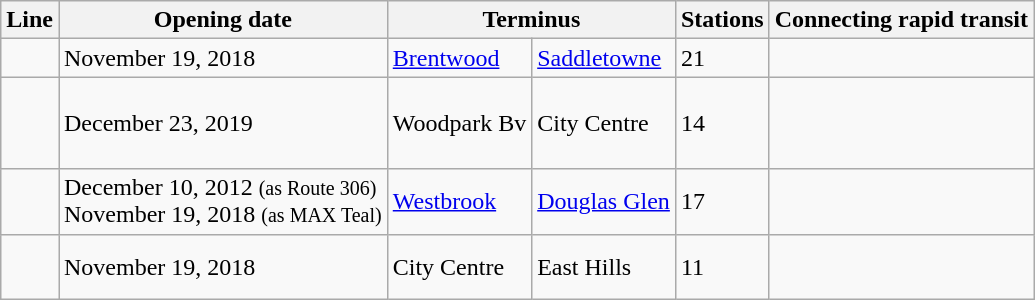<table class="wikitable">
<tr>
<th>Line</th>
<th>Opening date</th>
<th colspan="2">Terminus</th>
<th>Stations</th>
<th>Connecting rapid transit</th>
</tr>
<tr>
<td></td>
<td>November 19, 2018</td>
<td><a href='#'>Brentwood</a></td>
<td><a href='#'>Saddletowne</a></td>
<td>21</td>
<td><br></td>
</tr>
<tr>
<td></td>
<td>December 23, 2019</td>
<td>Woodpark Bv</td>
<td>City Centre</td>
<td>14</td>
<td><br><br><br></td>
</tr>
<tr>
<td></td>
<td>December 10, 2012 <small>(as Route 306)</small><br>November 19, 2018 <small>(as MAX Teal)</small></td>
<td><a href='#'>Westbrook</a></td>
<td><a href='#'>Douglas Glen</a></td>
<td>17</td>
<td><br><br></td>
</tr>
<tr>
<td></td>
<td>November 19, 2018</td>
<td>City Centre</td>
<td>East Hills</td>
<td>11</td>
<td><br><br></td>
</tr>
</table>
